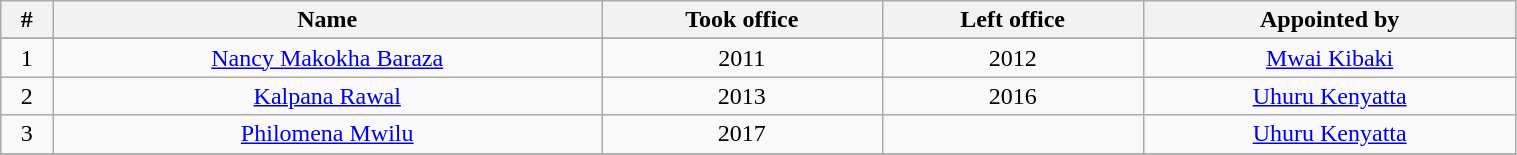<table class="wikitable" width="80%" style="text-align:center;">
<tr>
<th>#</th>
<th>Name</th>
<th>Took office</th>
<th>Left office</th>
<th>Appointed by</th>
</tr>
<tr align=center>
</tr>
<tr align=center>
</tr>
<tr>
</tr>
<tr align=center>
</tr>
<tr align=center>
</tr>
<tr>
</tr>
<tr>
<td>1</td>
<td><a href='#'>Nancy Makokha Baraza</a></td>
<td>2011</td>
<td>2012</td>
<td><a href='#'>Mwai Kibaki</a></td>
</tr>
<tr>
<td>2</td>
<td><a href='#'>Kalpana Rawal</a></td>
<td>2013</td>
<td>2016</td>
<td><a href='#'>Uhuru Kenyatta</a></td>
</tr>
<tr>
<td>3</td>
<td><a href='#'>Philomena Mwilu</a></td>
<td>2017</td>
<td></td>
<td><a href='#'>Uhuru Kenyatta</a></td>
</tr>
<tr>
</tr>
</table>
